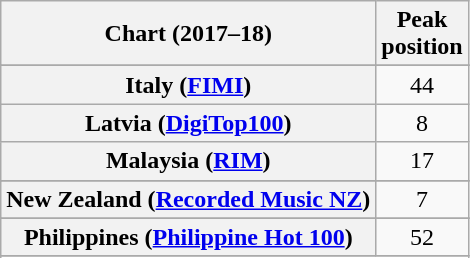<table class="wikitable sortable plainrowheaders" style="text-align:center">
<tr>
<th scope="col">Chart (2017–18)</th>
<th scope="col">Peak<br>position</th>
</tr>
<tr>
</tr>
<tr>
</tr>
<tr>
</tr>
<tr>
</tr>
<tr>
</tr>
<tr>
</tr>
<tr>
</tr>
<tr>
</tr>
<tr>
</tr>
<tr>
</tr>
<tr>
</tr>
<tr>
</tr>
<tr>
<th scope="row">Italy (<a href='#'>FIMI</a>)</th>
<td>44</td>
</tr>
<tr>
<th scope="row">Latvia (<a href='#'>DigiTop100</a>)</th>
<td>8</td>
</tr>
<tr>
<th scope="row">Malaysia (<a href='#'>RIM</a>)</th>
<td>17</td>
</tr>
<tr>
</tr>
<tr>
<th scope="row">New Zealand (<a href='#'>Recorded Music NZ</a>)</th>
<td>7</td>
</tr>
<tr>
</tr>
<tr>
<th scope="row">Philippines (<a href='#'>Philippine Hot 100</a>)</th>
<td>52</td>
</tr>
<tr>
</tr>
<tr>
</tr>
<tr>
</tr>
<tr>
</tr>
<tr>
</tr>
<tr>
</tr>
<tr>
</tr>
<tr>
</tr>
<tr>
</tr>
<tr>
</tr>
<tr>
</tr>
<tr>
</tr>
<tr>
</tr>
<tr>
</tr>
</table>
